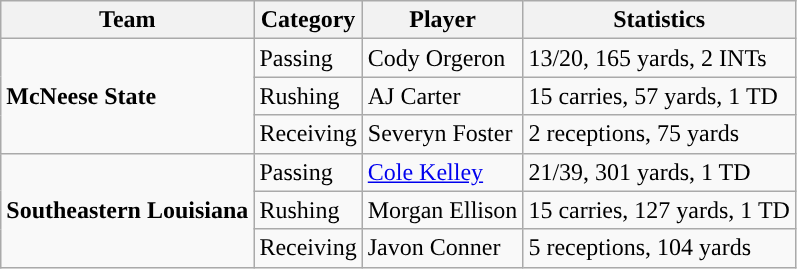<table class="wikitable" style="float: left;">
<tr>
<th>Team</th>
<th>Category</th>
<th>Player</th>
<th>Statistics</th>
</tr>
<tr>
<td rowspan=3><strong>McNeese State</strong></td>
<td>Passing</td>
<td>Cody Orgeron</td>
<td>13/20, 165 yards, 2 INTs</td>
</tr>
<tr>
<td>Rushing</td>
<td>AJ Carter</td>
<td>15 carries, 57 yards, 1 TD</td>
</tr>
<tr>
<td>Receiving</td>
<td>Severyn Foster</td>
<td>2 receptions, 75 yards</td>
</tr>
<tr>
<td rowspan=3><strong>Southeastern Louisiana</strong></td>
<td>Passing</td>
<td><a href='#'>Cole Kelley</a></td>
<td>21/39, 301 yards, 1 TD</td>
</tr>
<tr>
<td>Rushing</td>
<td>Morgan Ellison</td>
<td>15 carries, 127 yards, 1 TD</td>
</tr>
<tr>
<td>Receiving</td>
<td>Javon Conner</td>
<td>5 receptions, 104 yards</td>
</tr>
</table>
